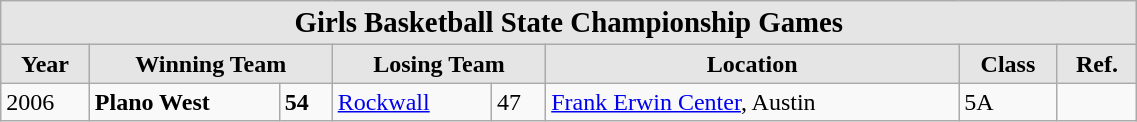<table class="wikitable" style="width:60%;">
<tr>
<td colspan="8"  style="text-align:center; background:#e5e5e5;"><big><strong>Girls Basketball State Championship Games</strong></big></td>
</tr>
<tr style="text-align:center; background:#e5e5e5;">
<td><strong>Year</strong></td>
<td colspan="2"><strong>Winning Team</strong></td>
<td colspan="2"><strong>Losing Team</strong></td>
<td><strong>Location</strong> <small></small></td>
<td><strong>Class</strong></td>
<td><strong>Ref.</strong></td>
</tr>
<tr>
<td>2006</td>
<td><strong>Plano West</strong></td>
<td><strong>54</strong></td>
<td><a href='#'>Rockwall</a></td>
<td>47</td>
<td><a href='#'>Frank Erwin Center</a>, Austin</td>
<td>5A</td>
<td></td>
</tr>
</table>
